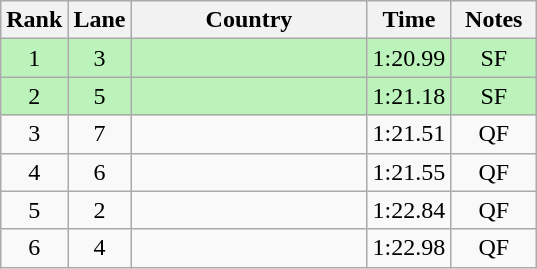<table class="wikitable" style="text-align:center;">
<tr>
<th width=30>Rank</th>
<th width=30>Lane</th>
<th width=150>Country</th>
<th width=30>Time</th>
<th width=50>Notes</th>
</tr>
<tr bgcolor=bbf3bb>
<td>1</td>
<td>3</td>
<td align=left></td>
<td>1:20.99</td>
<td>SF</td>
</tr>
<tr bgcolor=bbf3bb>
<td>2</td>
<td>5</td>
<td align=left></td>
<td>1:21.18</td>
<td>SF</td>
</tr>
<tr>
<td>3</td>
<td>7</td>
<td align=left></td>
<td>1:21.51</td>
<td>QF</td>
</tr>
<tr>
<td>4</td>
<td>6</td>
<td align=left></td>
<td>1:21.55</td>
<td>QF</td>
</tr>
<tr>
<td>5</td>
<td>2</td>
<td align=left></td>
<td>1:22.84</td>
<td>QF</td>
</tr>
<tr>
<td>6</td>
<td>4</td>
<td align=left></td>
<td>1:22.98</td>
<td>QF</td>
</tr>
</table>
